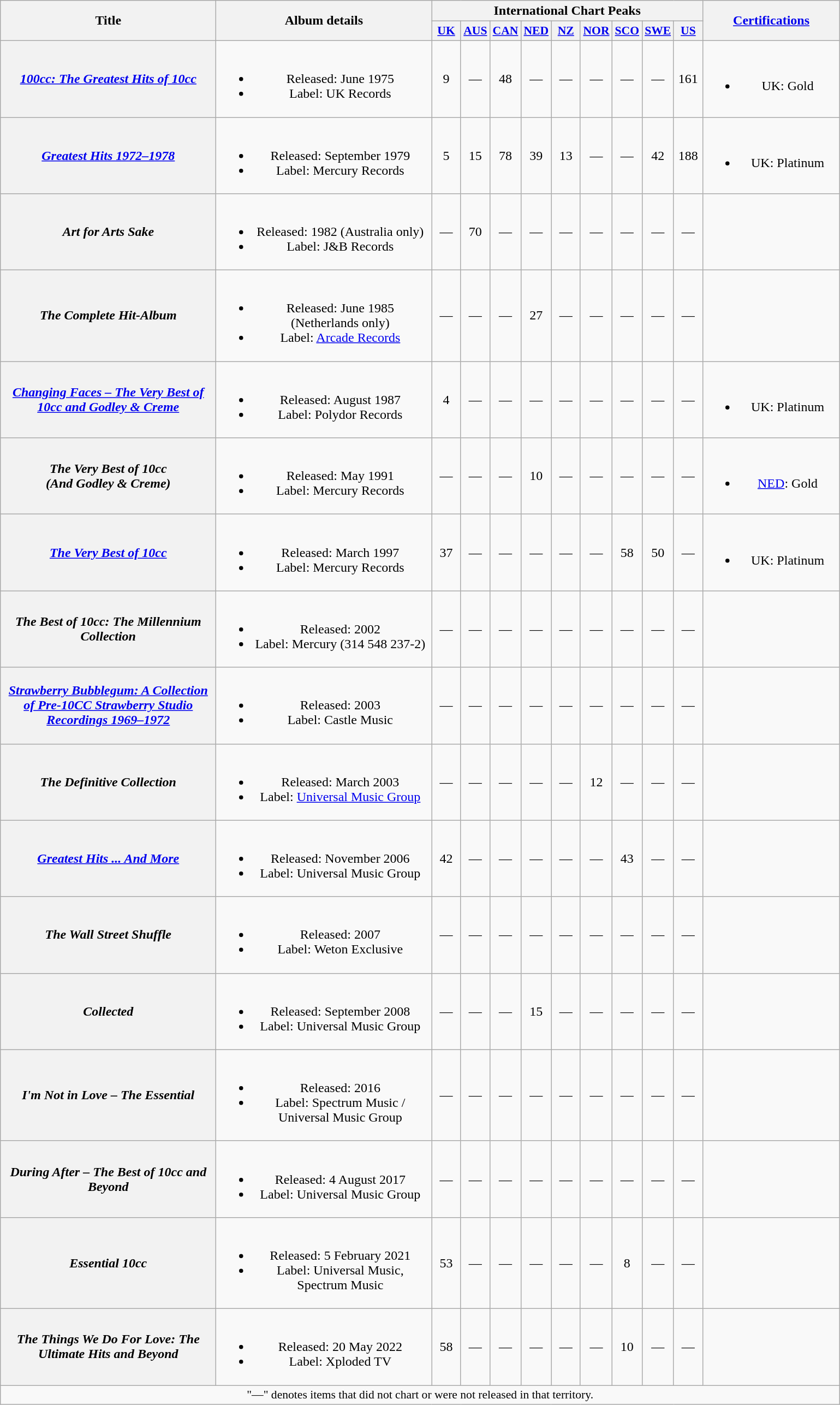<table class="wikitable plainrowheaders" style="text-align:center;">
<tr>
<th scope="col" rowspan="2" style="width:16em;">Title</th>
<th scope="col" rowspan="2" style="width:16em;">Album details</th>
<th scope="col" colspan="9">International Chart Peaks</th>
<th rowspan="2" style="width:10em;"><a href='#'>Certifications</a></th>
</tr>
<tr>
<th style="width:2em;font-size:90%;"><a href='#'>UK</a><br></th>
<th style="width:2em;font-size:90%;"><a href='#'>AUS</a><br></th>
<th style="width:2em;font-size:90%;"><a href='#'>CAN</a><br></th>
<th style="width:2em;font-size:90%;"><a href='#'>NED</a><br></th>
<th style="width:2em;font-size:90%;"><a href='#'>NZ</a><br></th>
<th style="width:2em;font-size:90%;"><a href='#'>NOR</a><br></th>
<th style="width:2em;font-size:90%;"><a href='#'>SCO</a><br></th>
<th style="width:2em;font-size:90%;"><a href='#'>SWE</a><br></th>
<th style="width:2em;font-size:90%;"><a href='#'>US</a><br></th>
</tr>
<tr>
<th scope="row"><em><a href='#'>100cc: The Greatest Hits of 10cc</a></em></th>
<td><br><ul><li>Released: June 1975</li><li>Label: UK Records</li></ul></td>
<td>9</td>
<td>—</td>
<td>48</td>
<td>—</td>
<td>—</td>
<td>—</td>
<td>—</td>
<td>—</td>
<td>161</td>
<td><br><ul><li>UK: Gold</li></ul></td>
</tr>
<tr>
<th scope="row"><em><a href='#'>Greatest Hits 1972–1978</a></em></th>
<td><br><ul><li>Released: September 1979</li><li>Label: Mercury Records</li></ul></td>
<td>5</td>
<td>15</td>
<td>78</td>
<td>39</td>
<td>13</td>
<td>—</td>
<td>—</td>
<td>42</td>
<td>188</td>
<td><br><ul><li>UK: Platinum</li></ul></td>
</tr>
<tr>
<th scope="row"><em>Art for Arts Sake</em></th>
<td><br><ul><li>Released: 1982 (Australia only)</li><li>Label: J&B Records</li></ul></td>
<td>—</td>
<td>70</td>
<td>—</td>
<td>—</td>
<td>—</td>
<td>—</td>
<td>—</td>
<td>—</td>
<td>—</td>
<td></td>
</tr>
<tr>
<th scope="row"><em>The Complete Hit-Album</em></th>
<td><br><ul><li>Released: June 1985 (Netherlands only)</li><li>Label: <a href='#'>Arcade Records</a></li></ul></td>
<td>—</td>
<td>—</td>
<td>—</td>
<td>27</td>
<td>—</td>
<td>—</td>
<td>—</td>
<td>—</td>
<td>—</td>
<td></td>
</tr>
<tr>
<th scope="row"><em><a href='#'>Changing Faces – The Very Best of 10cc and Godley & Creme</a></em></th>
<td><br><ul><li>Released: August 1987</li><li>Label: Polydor Records</li></ul></td>
<td>4</td>
<td>—</td>
<td>—</td>
<td>—</td>
<td>—</td>
<td>—</td>
<td>—</td>
<td>—</td>
<td>—</td>
<td><br><ul><li>UK: Platinum</li></ul></td>
</tr>
<tr>
<th scope="row"><em>The Very Best of 10cc<br>(And Godley & Creme)</em></th>
<td><br><ul><li>Released: May 1991</li><li>Label: Mercury Records</li></ul></td>
<td>—</td>
<td>—</td>
<td>—</td>
<td>10</td>
<td>—</td>
<td>—</td>
<td>—</td>
<td>—</td>
<td>—</td>
<td><br><ul><li><a href='#'>NED</a>: Gold</li></ul></td>
</tr>
<tr>
<th scope="row"><em><a href='#'>The Very Best of 10cc</a></em></th>
<td><br><ul><li>Released: March 1997</li><li>Label: Mercury Records</li></ul></td>
<td>37</td>
<td>—</td>
<td>—</td>
<td>—</td>
<td>—</td>
<td>—</td>
<td>58</td>
<td>50</td>
<td>—</td>
<td><br><ul><li>UK: Platinum</li></ul></td>
</tr>
<tr>
<th scope="row"><em>The Best of 10cc: The Millennium Collection</em></th>
<td><br><ul><li>Released: 2002</li><li>Label: Mercury (314 548 237-2)</li></ul></td>
<td>—</td>
<td>—</td>
<td>—</td>
<td>—</td>
<td>—</td>
<td>—</td>
<td>—</td>
<td>—</td>
<td>—</td>
<td></td>
</tr>
<tr>
<th scope="row"><em><a href='#'>Strawberry Bubblegum: A Collection of Pre-10CC Strawberry Studio Recordings 1969–1972</a></em></th>
<td><br><ul><li>Released: 2003</li><li>Label: Castle Music</li></ul></td>
<td>—</td>
<td>—</td>
<td>—</td>
<td>—</td>
<td>—</td>
<td>—</td>
<td>—</td>
<td>—</td>
<td>—</td>
<td></td>
</tr>
<tr>
<th scope="row"><em>The Definitive Collection</em></th>
<td><br><ul><li>Released: March 2003</li><li>Label: <a href='#'>Universal Music Group</a></li></ul></td>
<td>—</td>
<td>—</td>
<td>—</td>
<td>—</td>
<td>—</td>
<td>12</td>
<td>—</td>
<td>—</td>
<td>—</td>
<td></td>
</tr>
<tr>
<th scope="row"><em><a href='#'>Greatest Hits ... And More</a></em></th>
<td><br><ul><li>Released: November 2006</li><li>Label: Universal Music Group</li></ul></td>
<td>42</td>
<td>—</td>
<td>—</td>
<td>—</td>
<td>—</td>
<td>—</td>
<td>43</td>
<td>—</td>
<td>—</td>
<td></td>
</tr>
<tr>
<th scope="row"><em>The Wall Street Shuffle</em></th>
<td><br><ul><li>Released:  2007</li><li>Label: Weton Exclusive</li></ul></td>
<td>—</td>
<td>—</td>
<td>—</td>
<td>—</td>
<td>—</td>
<td>—</td>
<td>—</td>
<td>—</td>
<td>—</td>
<td></td>
</tr>
<tr>
<th scope="row"><em>Collected</em></th>
<td><br><ul><li>Released: September 2008</li><li>Label: Universal Music Group</li></ul></td>
<td>—</td>
<td>—</td>
<td>—</td>
<td>15</td>
<td>—</td>
<td>—</td>
<td>—</td>
<td>—</td>
<td>—</td>
<td></td>
</tr>
<tr>
<th scope="row"><em>I'm Not in Love – The Essential</em></th>
<td><br><ul><li>Released: 2016</li><li>Label: Spectrum Music / Universal Music Group</li></ul></td>
<td>—</td>
<td>—</td>
<td>—</td>
<td>—</td>
<td>—</td>
<td>—</td>
<td>—</td>
<td>—</td>
<td>—</td>
<td></td>
</tr>
<tr>
<th scope="row"><em>During After – The Best of 10cc and Beyond</em></th>
<td><br><ul><li>Released: 4 August 2017</li><li>Label: Universal Music Group</li></ul></td>
<td>—</td>
<td>—</td>
<td>—</td>
<td>—</td>
<td>—</td>
<td>—</td>
<td>—</td>
<td>—</td>
<td>—</td>
<td></td>
</tr>
<tr>
<th scope="row"><em>Essential 10cc</em></th>
<td><br><ul><li>Released: 5 February 2021</li><li>Label: Universal Music, Spectrum Music</li></ul></td>
<td>53</td>
<td>—</td>
<td>—</td>
<td>—</td>
<td>—</td>
<td>—</td>
<td>8</td>
<td>—</td>
<td>—</td>
<td></td>
</tr>
<tr>
<th scope="row"><em>The Things We Do For Love: The Ultimate Hits and Beyond</em></th>
<td><br><ul><li>Released: 20 May 2022</li><li>Label: Xploded TV</li></ul></td>
<td>58</td>
<td>—</td>
<td>—</td>
<td>—</td>
<td>—</td>
<td>—</td>
<td>10</td>
<td>—</td>
<td>—</td>
<td></td>
</tr>
<tr>
<td align="center" colspan="15" style="font-size:90%">"—" denotes items that did not chart or were not released in that territory.</td>
</tr>
</table>
